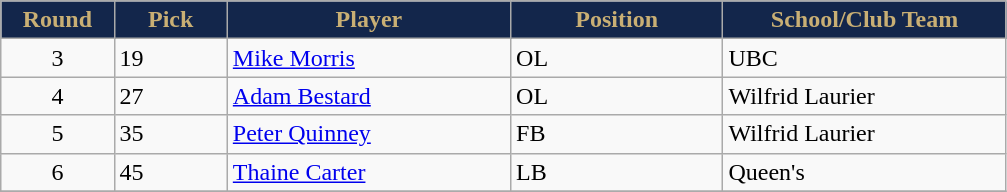<table class="wikitable sortable sortable">
<tr>
<th style="background:#13264B;color:#C9AF74;" width="8%">Round</th>
<th style="background:#13264B;color:#C9AF74;" width="8%">Pick</th>
<th style="background:#13264B;color:#C9AF74;" width="20%">Player</th>
<th style="background:#13264B;color:#C9AF74;" width="15%">Position</th>
<th style="background:#13264B;color:#C9AF74;" width="20%">School/Club Team</th>
</tr>
<tr>
<td align=center>3</td>
<td>19</td>
<td><a href='#'>Mike Morris</a></td>
<td>OL</td>
<td>UBC</td>
</tr>
<tr>
<td align=center>4</td>
<td>27</td>
<td><a href='#'>Adam Bestard</a></td>
<td>OL</td>
<td>Wilfrid Laurier</td>
</tr>
<tr>
<td align=center>5</td>
<td>35</td>
<td><a href='#'>Peter Quinney</a></td>
<td>FB</td>
<td>Wilfrid Laurier</td>
</tr>
<tr>
<td align=center>6</td>
<td>45</td>
<td><a href='#'>Thaine Carter</a></td>
<td>LB</td>
<td>Queen's</td>
</tr>
<tr>
</tr>
</table>
